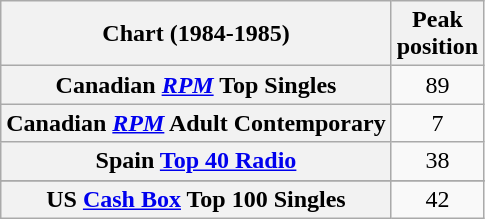<table class="wikitable sortable plainrowheaders" style="text-align:center;">
<tr>
<th scope="col">Chart (1984-1985)</th>
<th scope="col">Peak<br>position</th>
</tr>
<tr>
<th scope="row">Canadian <a href='#'><em>RPM</em></a> Top Singles</th>
<td style="text-align:center;">89</td>
</tr>
<tr>
<th scope="row">Canadian <a href='#'><em>RPM</em></a> Adult Contemporary</th>
<td style="text-align:center;">7</td>
</tr>
<tr>
<th scope="row">Spain <a href='#'>Top 40 Radio</a></th>
<td align="center">38</td>
</tr>
<tr>
</tr>
<tr>
</tr>
<tr>
</tr>
<tr>
<th scope="row">US <a href='#'>Cash Box</a> Top 100 Singles</th>
<td align="center">42</td>
</tr>
</table>
